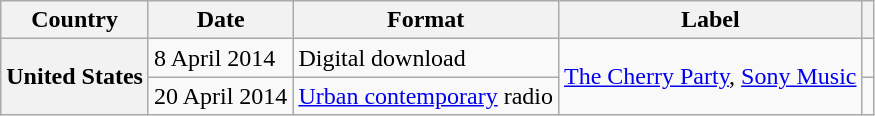<table class="wikitable plainrowheaders">
<tr>
<th>Country</th>
<th>Date</th>
<th>Format</th>
<th>Label</th>
<th></th>
</tr>
<tr>
<th scope="row" rowspan="2">United States</th>
<td>8 April 2014</td>
<td>Digital download</td>
<td rowspan="2"><a href='#'>The Cherry Party</a>, <a href='#'>Sony Music</a></td>
<td></td>
</tr>
<tr>
<td>20 April 2014</td>
<td><a href='#'>Urban contemporary</a> radio</td>
<td></td>
</tr>
</table>
